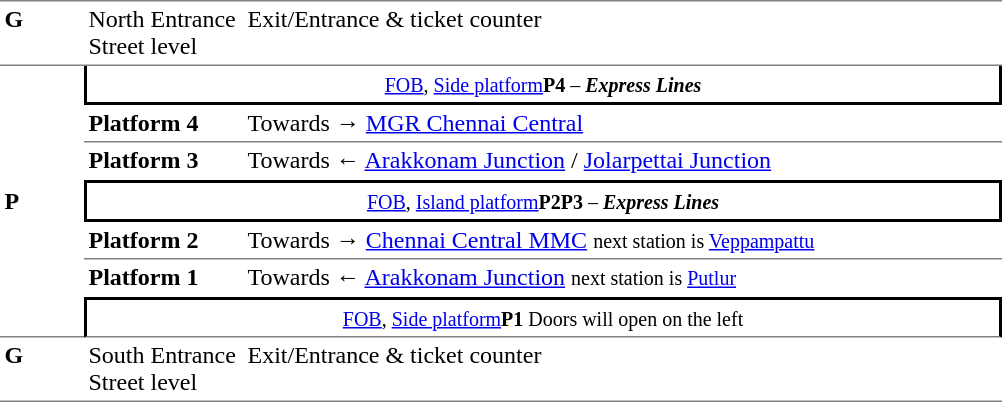<table cellpadding="3" cellspacing="0" border="0">
<tr>
<td valign="top" width="50" style="border-top:solid 1px gray;border-bottom:solid 1px gray;"><strong>G</strong></td>
<td valign="top" width="100" style="border-top:solid 1px gray;border-bottom:solid 1px gray;">North Entrance Street level</td>
<td valign="top" width="390" style="border-top:solid 1px gray;border-bottom:solid 1px gray;">Exit/Entrance & ticket counter</td>
</tr>
<tr>
<td rowspan="7" style="border-bottom:solid 1px gray;" width="50" valign="center"><strong>P</strong></td>
<td colspan="2" style="border-right:solid 2px black;border-left:solid 2px black;border-bottom:solid 2px black;text-align:center;"><a href='#'><small>FOB</small></a><small>, <a href='#'>Side platform</a><strong>P4</strong> – <strong><em>Express Lines</em></strong></small></td>
</tr>
<tr>
<td width="100" style="border-bottom:solid 1px gray;"><span><strong>Platform 4</strong></span></td>
<td width="500" style="border-bottom:solid 1px gray;">Towards → <a href='#'>MGR Chennai Central</a></td>
</tr>
<tr>
<td width="100" style="border-bottom:solid 1px white;"><span><strong>Platform 3</strong></span></td>
<td width="500" style="border-bottom:solid 1px white;">Towards ← <a href='#'>Arakkonam Junction</a> / <a href='#'>Jolarpettai Junction</a></td>
</tr>
<tr>
<td colspan="2" style="border-top:solid 2px black;border-right:solid 2px black;border-left:solid 2px black;border-bottom:solid 2px black;text-align:center;"><a href='#'><small>FOB</small></a><small>, <a href='#'>Island platform</a><strong>P2</strong><strong>P3</strong> – <strong><em>Express Lines</em></strong></small></td>
</tr>
<tr>
<td width="100" style="border-bottom:solid 1px gray;"><span><strong>Platform 2</strong></span></td>
<td style="border-bottom:solid 1px gray;" width="500">Towards → <a href='#'>Chennai Central MMC</a> <small>next station is <a href='#'>Veppampattu</a></small></td>
</tr>
<tr>
<td width="100" style="border-bottom:solid 1px white;"><span><strong>Platform 1</strong></span></td>
<td style="border-bottom:solid 1px white;" width="500">Towards ← <a href='#'>Arakkonam Junction</a> <small>next station is <a href='#'>Putlur</a></small></td>
</tr>
<tr>
<td colspan="2" width="100" style="border-top:solid 2px black;border-right:solid 2px black;border-left:solid 2px black;border-bottom:solid 1px gray;" align="center"><a href='#'><small>FOB</small></a><small>, <a href='#'>Side platform</a><strong>P1</strong> Doors will open on the left</small></td>
</tr>
<tr>
<td style="border-bottom:solid 1px gray;" width="50" valign="top"><strong>G</strong></td>
<td style="border-bottom:solid 1px gray;" width="50" valign="top">South Entrance Street level</td>
<td style="border-bottom:solid 1px gray;" width="50" valign="top">Exit/Entrance & ticket counter</td>
</tr>
<tr>
</tr>
</table>
